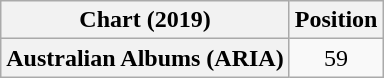<table class="wikitable plainrowheaders" style="text-align:center">
<tr>
<th scope="col">Chart (2019)</th>
<th scope="col">Position</th>
</tr>
<tr>
<th scope="row">Australian Albums (ARIA)</th>
<td>59</td>
</tr>
</table>
